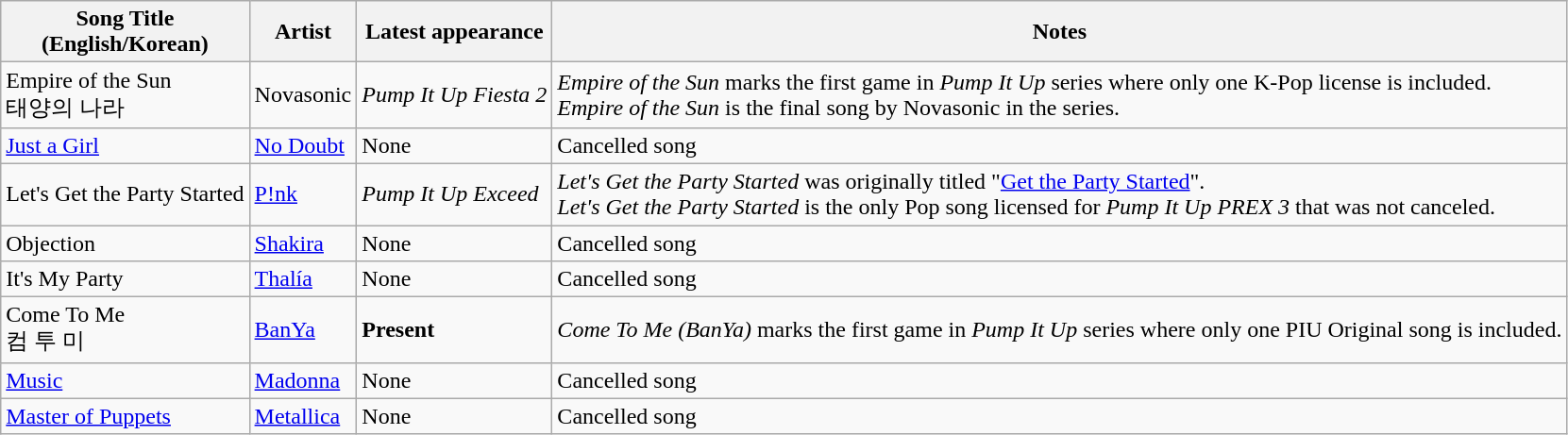<table class="wikitable sortable">
<tr>
<th>Song Title<br>(English/Korean)</th>
<th>Artist</th>
<th>Latest appearance</th>
<th>Notes</th>
</tr>
<tr>
<td>Empire of the Sun<br>태양의 나라</td>
<td>Novasonic</td>
<td><em>Pump It Up Fiesta 2</em></td>
<td><em>Empire of the Sun</em> marks the first game in <em>Pump It Up</em> series where only one K-Pop license is included.<br><em>Empire of the Sun</em> is the final song by Novasonic in the series.</td>
</tr>
<tr>
<td><a href='#'>Just a Girl</a></td>
<td><a href='#'>No Doubt</a></td>
<td>None</td>
<td>Cancelled song</td>
</tr>
<tr>
<td>Let's Get the Party Started</td>
<td><a href='#'>P!nk</a></td>
<td><em>Pump It Up Exceed</em></td>
<td><em>Let's Get the Party Started</em> was originally titled "<a href='#'>Get the Party Started</a>".<br><em>Let's Get the Party Started</em> is the only Pop song licensed for <em>Pump It Up</em> <em>PREX 3</em> that was not canceled.</td>
</tr>
<tr>
<td>Objection</td>
<td><a href='#'>Shakira</a></td>
<td>None</td>
<td>Cancelled song</td>
</tr>
<tr>
<td>It's My Party</td>
<td><a href='#'>Thalía</a></td>
<td>None</td>
<td>Cancelled song</td>
</tr>
<tr>
<td>Come To Me<br>컴 투 미</td>
<td><a href='#'>BanYa</a></td>
<td><strong>Present</strong></td>
<td><em>Come To Me (BanYa)</em> marks the first game in <em>Pump It Up</em> series where only one PIU Original song is included.</td>
</tr>
<tr>
<td><a href='#'>Music</a></td>
<td><a href='#'>Madonna</a></td>
<td>None</td>
<td>Cancelled song</td>
</tr>
<tr>
<td><a href='#'>Master of Puppets</a></td>
<td><a href='#'>Metallica</a></td>
<td>None</td>
<td>Cancelled song</td>
</tr>
</table>
